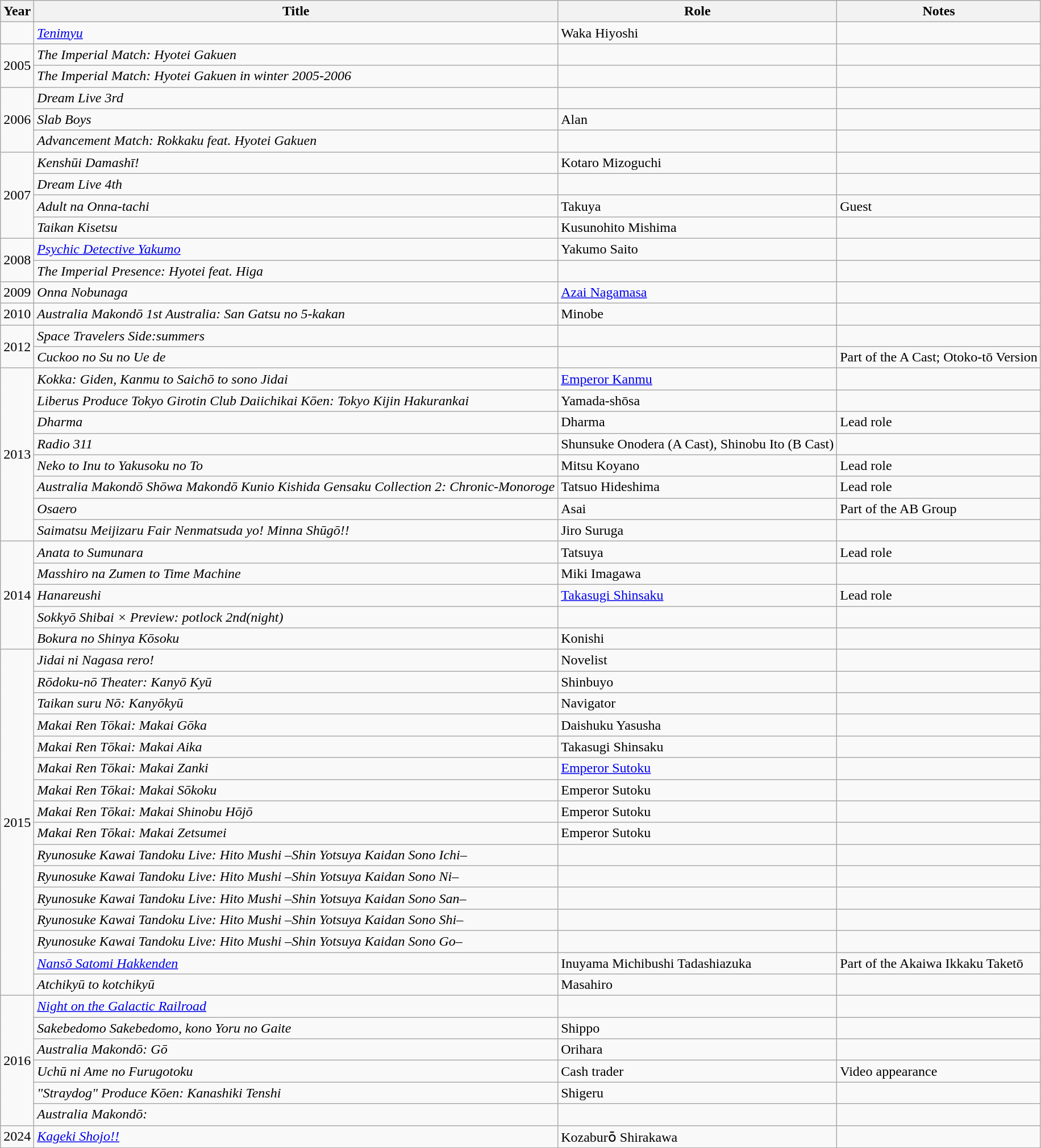<table class="wikitable">
<tr>
<th>Year</th>
<th>Title</th>
<th>Role</th>
<th>Notes</th>
</tr>
<tr>
<td></td>
<td><em><a href='#'>Tenimyu</a></em></td>
<td>Waka Hiyoshi</td>
<td></td>
</tr>
<tr>
<td rowspan="2">2005</td>
<td><em>The Imperial Match: Hyotei Gakuen</em></td>
<td></td>
<td></td>
</tr>
<tr>
<td><em>The Imperial Match: Hyotei Gakuen in winter 2005-2006</em></td>
<td></td>
<td></td>
</tr>
<tr>
<td rowspan="3">2006</td>
<td><em>Dream Live 3rd</em></td>
<td></td>
<td></td>
</tr>
<tr>
<td><em>Slab Boys</em></td>
<td>Alan</td>
<td></td>
</tr>
<tr>
<td><em>Advancement Match: Rokkaku feat. Hyotei Gakuen</em></td>
<td></td>
<td></td>
</tr>
<tr>
<td rowspan="4">2007</td>
<td><em>Kenshūi Damashī!</em></td>
<td>Kotaro Mizoguchi</td>
<td></td>
</tr>
<tr>
<td><em>Dream Live 4th</em></td>
<td></td>
<td></td>
</tr>
<tr>
<td><em>Adult na Onna-tachi</em></td>
<td>Takuya</td>
<td>Guest</td>
</tr>
<tr>
<td><em>Taikan Kisetsu</em></td>
<td>Kusunohito Mishima</td>
<td></td>
</tr>
<tr>
<td rowspan="2">2008</td>
<td><em><a href='#'>Psychic Detective Yakumo</a></em></td>
<td>Yakumo Saito</td>
<td></td>
</tr>
<tr>
<td><em>The Imperial Presence: Hyotei feat. Higa</em></td>
<td></td>
<td></td>
</tr>
<tr>
<td>2009</td>
<td><em>Onna Nobunaga</em></td>
<td><a href='#'>Azai Nagamasa</a></td>
<td></td>
</tr>
<tr>
<td>2010</td>
<td><em>Australia Makondō 1st Australia: San Gatsu no 5-kakan</em></td>
<td>Minobe</td>
<td></td>
</tr>
<tr>
<td rowspan="2">2012</td>
<td><em>Space Travelers Side:summers</em></td>
<td></td>
<td></td>
</tr>
<tr>
<td><em>Cuckoo no Su no Ue de</em></td>
<td></td>
<td>Part of the A Cast; Otoko-tō Version</td>
</tr>
<tr>
<td rowspan="8">2013</td>
<td><em>Kokka: Giden, Kanmu to Saichō to sono Jidai</em></td>
<td><a href='#'>Emperor Kanmu</a></td>
<td></td>
</tr>
<tr>
<td><em>Liberus Produce Tokyo Girotin Club Daiichikai Kōen: Tokyo Kijin Hakurankai</em></td>
<td>Yamada-shōsa</td>
<td></td>
</tr>
<tr>
<td><em>Dharma</em></td>
<td>Dharma</td>
<td>Lead role</td>
</tr>
<tr>
<td><em>Radio 311</em></td>
<td>Shunsuke Onodera (A Cast), Shinobu Ito (B Cast)</td>
<td></td>
</tr>
<tr>
<td><em>Neko to Inu to Yakusoku no To</em></td>
<td>Mitsu Koyano</td>
<td>Lead role</td>
</tr>
<tr>
<td><em>Australia Makondō Shōwa Makondō Kunio Kishida Gensaku Collection 2: Chronic-Monoroge</em></td>
<td>Tatsuo Hideshima</td>
<td>Lead role</td>
</tr>
<tr>
<td><em>Osaero</em></td>
<td>Asai</td>
<td>Part of the AB Group</td>
</tr>
<tr>
<td><em>Saimatsu Meijizaru Fair Nenmatsuda yo! Minna Shūgō!!</em></td>
<td>Jiro Suruga</td>
<td></td>
</tr>
<tr>
<td rowspan="5">2014</td>
<td><em>Anata to Sumunara</em></td>
<td>Tatsuya</td>
<td>Lead role</td>
</tr>
<tr>
<td><em>Masshiro na Zumen to Time Machine</em></td>
<td>Miki Imagawa</td>
<td></td>
</tr>
<tr>
<td><em>Hanareushi</em></td>
<td><a href='#'>Takasugi Shinsaku</a></td>
<td>Lead role</td>
</tr>
<tr>
<td><em>Sokkyō Shibai × Preview: potlock 2nd(night)</em></td>
<td></td>
<td></td>
</tr>
<tr>
<td><em>Bokura no Shinya Kōsoku</em></td>
<td>Konishi</td>
<td></td>
</tr>
<tr>
<td rowspan="16">2015</td>
<td><em>Jidai ni Nagasa rero!</em></td>
<td>Novelist</td>
<td></td>
</tr>
<tr>
<td><em>Rōdoku-nō Theater: Kanyō Kyū</em></td>
<td>Shinbuyo</td>
<td></td>
</tr>
<tr>
<td><em>Taikan suru Nō: Kanyōkyū</em></td>
<td>Navigator</td>
<td></td>
</tr>
<tr>
<td><em>Makai Ren Tōkai: Makai Gōka</em></td>
<td>Daishuku Yasusha</td>
<td></td>
</tr>
<tr>
<td><em>Makai Ren Tōkai: Makai Aika</em></td>
<td>Takasugi Shinsaku</td>
<td></td>
</tr>
<tr>
<td><em>Makai Ren Tōkai: Makai Zanki</em></td>
<td><a href='#'>Emperor Sutoku</a></td>
<td></td>
</tr>
<tr>
<td><em>Makai Ren Tōkai: Makai Sōkoku</em></td>
<td>Emperor Sutoku</td>
<td></td>
</tr>
<tr>
<td><em>Makai Ren Tōkai: Makai Shinobu Hōjō</em></td>
<td>Emperor Sutoku</td>
<td></td>
</tr>
<tr>
<td><em>Makai Ren Tōkai: Makai Zetsumei</em></td>
<td>Emperor Sutoku</td>
<td></td>
</tr>
<tr>
<td><em>Ryunosuke Kawai Tandoku Live: Hito Mushi –Shin Yotsuya Kaidan Sono Ichi–</em></td>
<td></td>
<td></td>
</tr>
<tr>
<td><em>Ryunosuke Kawai Tandoku Live: Hito Mushi –Shin Yotsuya Kaidan Sono Ni–</em></td>
<td></td>
<td></td>
</tr>
<tr>
<td><em>Ryunosuke Kawai Tandoku Live: Hito Mushi –Shin Yotsuya Kaidan Sono San–</em></td>
<td></td>
<td></td>
</tr>
<tr>
<td><em>Ryunosuke Kawai Tandoku Live: Hito Mushi –Shin Yotsuya Kaidan Sono Shi–</em></td>
<td></td>
<td></td>
</tr>
<tr>
<td><em>Ryunosuke Kawai Tandoku Live: Hito Mushi –Shin Yotsuya Kaidan Sono Go–</em></td>
<td></td>
<td></td>
</tr>
<tr>
<td><em><a href='#'>Nansō Satomi Hakkenden</a></em></td>
<td>Inuyama Michibushi Tadashiazuka</td>
<td>Part of the Akaiwa Ikkaku Taketō</td>
</tr>
<tr>
<td><em>Atchikyū to kotchikyū</em></td>
<td>Masahiro</td>
<td></td>
</tr>
<tr>
<td rowspan="6">2016</td>
<td><em><a href='#'>Night on the Galactic Railroad</a></em></td>
<td></td>
<td></td>
</tr>
<tr>
<td><em>Sakebedomo Sakebedomo, kono Yoru no Gaite</em></td>
<td>Shippo</td>
<td></td>
</tr>
<tr>
<td><em>Australia Makondō: Gō</em></td>
<td>Orihara</td>
<td></td>
</tr>
<tr>
<td><em>Uchū ni Ame no Furugotoku</em></td>
<td>Cash trader</td>
<td>Video appearance</td>
</tr>
<tr>
<td><em>"Straydog" Produce Kōen: Kanashiki Tenshi</em></td>
<td>Shigeru</td>
<td></td>
</tr>
<tr>
<td><em>Australia Makondō: </em></td>
<td></td>
<td></td>
</tr>
<tr>
<td>2024</td>
<td><em><a href='#'>Kageki Shojo!!</a></em></td>
<td>Kozaburо̄ Shirakawa</td>
<td></td>
</tr>
</table>
